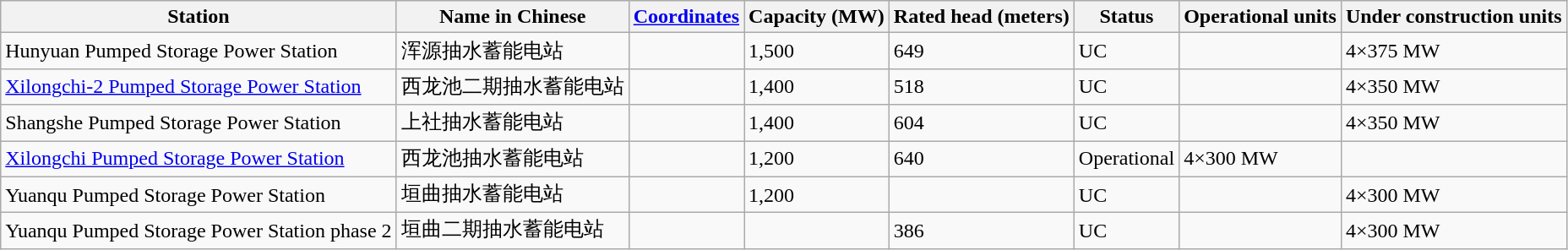<table class="wikitable sortable">
<tr>
<th>Station</th>
<th>Name in Chinese</th>
<th><a href='#'>Coordinates</a></th>
<th>Capacity (MW)</th>
<th>Rated head (meters)</th>
<th>Status</th>
<th>Operational units</th>
<th>Under construction units</th>
</tr>
<tr>
<td>Hunyuan Pumped Storage Power Station</td>
<td>浑源抽水蓄能电站</td>
<td></td>
<td>1,500</td>
<td>649</td>
<td>UC</td>
<td></td>
<td>4×375 MW</td>
</tr>
<tr>
<td><a href='#'>Xilongchi-2 Pumped Storage Power Station</a></td>
<td>西龙池二期抽水蓄能电站</td>
<td></td>
<td>1,400</td>
<td>518</td>
<td>UC</td>
<td></td>
<td>4×350 MW</td>
</tr>
<tr>
<td>Shangshe Pumped Storage Power Station</td>
<td>上社抽水蓄能电站</td>
<td></td>
<td>1,400</td>
<td>604</td>
<td>UC</td>
<td></td>
<td>4×350 MW</td>
</tr>
<tr>
<td><a href='#'>Xilongchi Pumped Storage Power Station</a></td>
<td>西龙池抽水蓄能电站</td>
<td></td>
<td>1,200</td>
<td>640</td>
<td>Operational</td>
<td>4×300 MW</td>
<td></td>
</tr>
<tr>
<td>Yuanqu Pumped Storage Power Station</td>
<td>垣曲抽水蓄能电站</td>
<td></td>
<td>1,200</td>
<td></td>
<td>UC</td>
<td></td>
<td>4×300 MW</td>
</tr>
<tr>
<td>Yuanqu Pumped Storage Power Station phase 2</td>
<td>垣曲二期抽水蓄能电站</td>
<td></td>
<td></td>
<td>386</td>
<td>UC</td>
<td></td>
<td>4×300 MW</td>
</tr>
</table>
